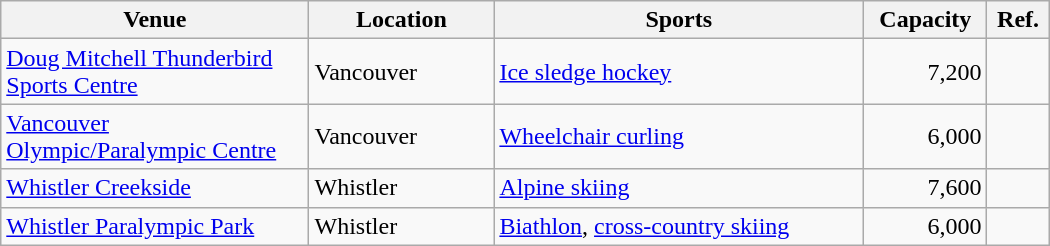<table class="wikitable sortable" style="width:700px;">
<tr>
<th width=25%>Venue</th>
<th width=15%>Location</th>
<th class="unsortable" style="width:30%;">Sports</th>
<th width=10%>Capacity</th>
<th style="width:5%;" class="unsortable">Ref.</th>
</tr>
<tr>
<td><a href='#'>Doug Mitchell Thunderbird Sports Centre</a></td>
<td>Vancouver</td>
<td><a href='#'>Ice sledge hockey</a></td>
<td style="text-align:right;">7,200</td>
<td align=center></td>
</tr>
<tr>
<td><a href='#'>Vancouver Olympic/Paralympic Centre</a></td>
<td>Vancouver</td>
<td><a href='#'>Wheelchair curling</a></td>
<td style="text-align:right;">6,000</td>
<td align=center></td>
</tr>
<tr>
<td><a href='#'>Whistler Creekside</a></td>
<td>Whistler</td>
<td><a href='#'>Alpine skiing</a></td>
<td style="text-align:right;">7,600</td>
<td align=center></td>
</tr>
<tr>
<td><a href='#'>Whistler Paralympic Park</a></td>
<td>Whistler</td>
<td><a href='#'>Biathlon</a>, <a href='#'>cross-country skiing</a></td>
<td style="text-align:right;">6,000</td>
<td align=center></td>
</tr>
</table>
